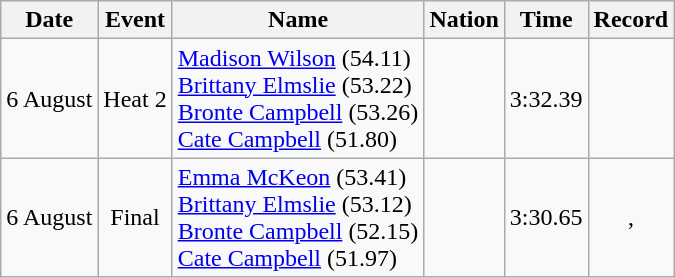<table class=wikitable style=text-align:center>
<tr>
<th>Date</th>
<th>Event</th>
<th>Name</th>
<th>Nation</th>
<th>Time</th>
<th>Record</th>
</tr>
<tr>
<td>6 August</td>
<td>Heat 2</td>
<td align=left><a href='#'>Madison Wilson</a> (54.11) <br> <a href='#'>Brittany Elmslie</a> (53.22) <br><a href='#'>Bronte Campbell</a> (53.26) <br> <a href='#'>Cate Campbell</a> (51.80)</td>
<td align=left></td>
<td>3:32.39</td>
<td></td>
</tr>
<tr>
<td>6 August</td>
<td>Final</td>
<td align=left><a href='#'>Emma McKeon</a> (53.41) <br> <a href='#'>Brittany Elmslie</a> (53.12) <br> <a href='#'>Bronte Campbell</a> (52.15) <br> <a href='#'>Cate Campbell</a> (51.97)</td>
<td align=left></td>
<td>3:30.65</td>
<td>, </td>
</tr>
</table>
